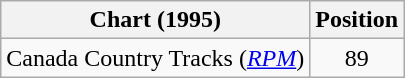<table class="wikitable sortable">
<tr>
<th scope="col">Chart (1995)</th>
<th scope="col">Position</th>
</tr>
<tr>
<td>Canada Country Tracks (<em><a href='#'>RPM</a></em>)</td>
<td align="center">89</td>
</tr>
</table>
